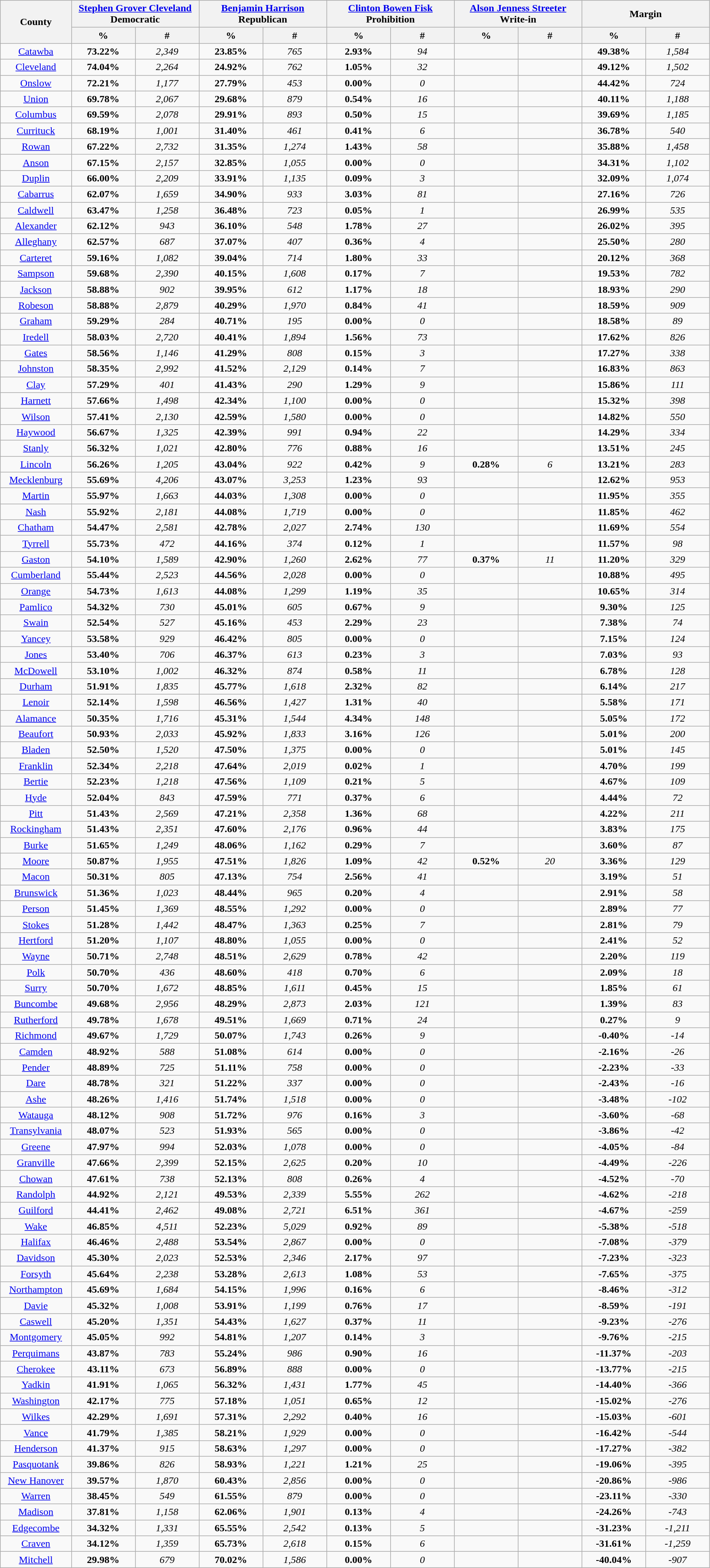<table class="wikitable sortable mw-collapsible mw-collapsed">
<tr>
<th rowspan="2">County</th>
<th colspan="2"><a href='#'>Stephen Grover Cleveland</a><br>Democratic</th>
<th colspan="2"><a href='#'>Benjamin Harrison</a><br>Republican</th>
<th colspan="2"><a href='#'>Clinton Bowen Fisk</a><br>Prohibition</th>
<th colspan="2"><a href='#'>Alson Jenness Streeter</a><br>Write-in</th>
<th colspan="2">Margin</th>
</tr>
<tr>
<th style="width:9%;" data-sort-type="number">%</th>
<th style="width:9%;" data-sort-type="number">#</th>
<th style="width:9%;" data-sort-type="number">%</th>
<th style="width:9%;" data-sort-type="number">#</th>
<th style="width:9%;" data-sort-type="number">%</th>
<th style="width:9%;" data-sort-type="number">#</th>
<th style="width:9%;" data-sort-type="number">%</th>
<th style="width:9%;" data-sort-type="number">#</th>
<th style="width:9%;" data-sort-type="number">%</th>
<th style="width:9%;" data-sort-type="number">#</th>
</tr>
<tr>
<td align="center" ><a href='#'>Catawba</a></td>
<td align="center" ><strong>73.22%</strong></td>
<td align="center" ><em>2,349</em></td>
<td align="center" ><strong>23.85%</strong></td>
<td align="center" ><em>765</em></td>
<td align="center" ><strong>2.93%</strong></td>
<td align="center" ><em>94</em></td>
<td align="center" ></td>
<td align="center" ></td>
<td align="center" ><strong>49.38%</strong></td>
<td align="center" ><em>1,584</em></td>
</tr>
<tr>
<td align="center" ><a href='#'>Cleveland</a></td>
<td align="center" ><strong>74.04%</strong></td>
<td align="center" ><em>2,264</em></td>
<td align="center" ><strong>24.92%</strong></td>
<td align="center" ><em>762</em></td>
<td align="center" ><strong>1.05%</strong></td>
<td align="center" ><em>32</em></td>
<td align="center" ></td>
<td align="center" ></td>
<td align="center" ><strong>49.12%</strong></td>
<td align="center" ><em>1,502</em></td>
</tr>
<tr>
<td align="center" ><a href='#'>Onslow</a></td>
<td align="center" ><strong>72.21%</strong></td>
<td align="center" ><em>1,177</em></td>
<td align="center" ><strong>27.79%</strong></td>
<td align="center" ><em>453</em></td>
<td align="center" ><strong>0.00%</strong></td>
<td align="center" ><em>0</em></td>
<td align="center" ></td>
<td align="center" ></td>
<td align="center" ><strong>44.42%</strong></td>
<td align="center" ><em>724</em></td>
</tr>
<tr>
<td align="center" ><a href='#'>Union</a></td>
<td align="center" ><strong>69.78%</strong></td>
<td align="center" ><em>2,067</em></td>
<td align="center" ><strong>29.68%</strong></td>
<td align="center" ><em>879</em></td>
<td align="center" ><strong>0.54%</strong></td>
<td align="center" ><em>16</em></td>
<td align="center" ></td>
<td align="center" ></td>
<td align="center" ><strong>40.11%</strong></td>
<td align="center" ><em>1,188</em></td>
</tr>
<tr>
<td align="center" ><a href='#'>Columbus</a></td>
<td align="center" ><strong>69.59%</strong></td>
<td align="center" ><em>2,078</em></td>
<td align="center" ><strong>29.91%</strong></td>
<td align="center" ><em>893</em></td>
<td align="center" ><strong>0.50%</strong></td>
<td align="center" ><em>15</em></td>
<td align="center" ></td>
<td align="center" ></td>
<td align="center" ><strong>39.69%</strong></td>
<td align="center" ><em>1,185</em></td>
</tr>
<tr>
<td align="center" ><a href='#'>Currituck</a></td>
<td align="center" ><strong>68.19%</strong></td>
<td align="center" ><em>1,001</em></td>
<td align="center" ><strong>31.40%</strong></td>
<td align="center" ><em>461</em></td>
<td align="center" ><strong>0.41%</strong></td>
<td align="center" ><em>6</em></td>
<td align="center" ></td>
<td align="center" ></td>
<td align="center" ><strong>36.78%</strong></td>
<td align="center" ><em>540</em></td>
</tr>
<tr>
<td align="center" ><a href='#'>Rowan</a></td>
<td align="center" ><strong>67.22%</strong></td>
<td align="center" ><em>2,732</em></td>
<td align="center" ><strong>31.35%</strong></td>
<td align="center" ><em>1,274</em></td>
<td align="center" ><strong>1.43%</strong></td>
<td align="center" ><em>58</em></td>
<td align="center" ></td>
<td align="center" ></td>
<td align="center" ><strong>35.88%</strong></td>
<td align="center" ><em>1,458</em></td>
</tr>
<tr>
<td align="center" ><a href='#'>Anson</a></td>
<td align="center" ><strong>67.15%</strong></td>
<td align="center" ><em>2,157</em></td>
<td align="center" ><strong>32.85%</strong></td>
<td align="center" ><em>1,055</em></td>
<td align="center" ><strong>0.00%</strong></td>
<td align="center" ><em>0</em></td>
<td align="center" ></td>
<td align="center" ></td>
<td align="center" ><strong>34.31%</strong></td>
<td align="center" ><em>1,102</em></td>
</tr>
<tr>
<td align="center" ><a href='#'>Duplin</a></td>
<td align="center" ><strong>66.00%</strong></td>
<td align="center" ><em>2,209</em></td>
<td align="center" ><strong>33.91%</strong></td>
<td align="center" ><em>1,135</em></td>
<td align="center" ><strong>0.09%</strong></td>
<td align="center" ><em>3</em></td>
<td align="center" ></td>
<td align="center" ></td>
<td align="center" ><strong>32.09%</strong></td>
<td align="center" ><em>1,074</em></td>
</tr>
<tr>
<td align="center" ><a href='#'>Cabarrus</a></td>
<td align="center" ><strong>62.07%</strong></td>
<td align="center" ><em>1,659</em></td>
<td align="center" ><strong>34.90%</strong></td>
<td align="center" ><em>933</em></td>
<td align="center" ><strong>3.03%</strong></td>
<td align="center" ><em>81</em></td>
<td align="center" ></td>
<td align="center" ></td>
<td align="center" ><strong>27.16%</strong></td>
<td align="center" ><em>726</em></td>
</tr>
<tr>
<td align="center" ><a href='#'>Caldwell</a></td>
<td align="center" ><strong>63.47%</strong></td>
<td align="center" ><em>1,258</em></td>
<td align="center" ><strong>36.48%</strong></td>
<td align="center" ><em>723</em></td>
<td align="center" ><strong>0.05%</strong></td>
<td align="center" ><em>1</em></td>
<td align="center" ></td>
<td align="center" ></td>
<td align="center" ><strong>26.99%</strong></td>
<td align="center" ><em>535</em></td>
</tr>
<tr>
<td align="center" ><a href='#'>Alexander</a></td>
<td align="center" ><strong>62.12%</strong></td>
<td align="center" ><em>943</em></td>
<td align="center" ><strong>36.10%</strong></td>
<td align="center" ><em>548</em></td>
<td align="center" ><strong>1.78%</strong></td>
<td align="center" ><em>27</em></td>
<td align="center" ></td>
<td align="center" ></td>
<td align="center" ><strong>26.02%</strong></td>
<td align="center" ><em>395</em></td>
</tr>
<tr>
<td align="center" ><a href='#'>Alleghany</a></td>
<td align="center" ><strong>62.57%</strong></td>
<td align="center" ><em>687</em></td>
<td align="center" ><strong>37.07%</strong></td>
<td align="center" ><em>407</em></td>
<td align="center" ><strong>0.36%</strong></td>
<td align="center" ><em>4</em></td>
<td align="center" ></td>
<td align="center" ></td>
<td align="center" ><strong>25.50%</strong></td>
<td align="center" ><em>280</em></td>
</tr>
<tr>
<td align="center" ><a href='#'>Carteret</a></td>
<td align="center" ><strong>59.16%</strong></td>
<td align="center" ><em>1,082</em></td>
<td align="center" ><strong>39.04%</strong></td>
<td align="center" ><em>714</em></td>
<td align="center" ><strong>1.80%</strong></td>
<td align="center" ><em>33</em></td>
<td align="center" ></td>
<td align="center" ></td>
<td align="center" ><strong>20.12%</strong></td>
<td align="center" ><em>368</em></td>
</tr>
<tr>
<td align="center" ><a href='#'>Sampson</a></td>
<td align="center" ><strong>59.68%</strong></td>
<td align="center" ><em>2,390</em></td>
<td align="center" ><strong>40.15%</strong></td>
<td align="center" ><em>1,608</em></td>
<td align="center" ><strong>0.17%</strong></td>
<td align="center" ><em>7</em></td>
<td align="center" ></td>
<td align="center" ></td>
<td align="center" ><strong>19.53%</strong></td>
<td align="center" ><em>782</em></td>
</tr>
<tr>
<td align="center" ><a href='#'>Jackson</a></td>
<td align="center" ><strong>58.88%</strong></td>
<td align="center" ><em>902</em></td>
<td align="center" ><strong>39.95%</strong></td>
<td align="center" ><em>612</em></td>
<td align="center" ><strong>1.17%</strong></td>
<td align="center" ><em>18</em></td>
<td align="center" ></td>
<td align="center" ></td>
<td align="center" ><strong>18.93%</strong></td>
<td align="center" ><em>290</em></td>
</tr>
<tr>
<td align="center" ><a href='#'>Robeson</a></td>
<td align="center" ><strong>58.88%</strong></td>
<td align="center" ><em>2,879</em></td>
<td align="center" ><strong>40.29%</strong></td>
<td align="center" ><em>1,970</em></td>
<td align="center" ><strong>0.84%</strong></td>
<td align="center" ><em>41</em></td>
<td align="center" ></td>
<td align="center" ></td>
<td align="center" ><strong>18.59%</strong></td>
<td align="center" ><em>909</em></td>
</tr>
<tr>
<td align="center" ><a href='#'>Graham</a></td>
<td align="center" ><strong>59.29%</strong></td>
<td align="center" ><em>284</em></td>
<td align="center" ><strong>40.71%</strong></td>
<td align="center" ><em>195</em></td>
<td align="center" ><strong>0.00%</strong></td>
<td align="center" ><em>0</em></td>
<td align="center" ></td>
<td align="center" ></td>
<td align="center" ><strong>18.58%</strong></td>
<td align="center" ><em>89</em></td>
</tr>
<tr>
<td align="center" ><a href='#'>Iredell</a></td>
<td align="center" ><strong>58.03%</strong></td>
<td align="center" ><em>2,720</em></td>
<td align="center" ><strong>40.41%</strong></td>
<td align="center" ><em>1,894</em></td>
<td align="center" ><strong>1.56%</strong></td>
<td align="center" ><em>73</em></td>
<td align="center" ></td>
<td align="center" ></td>
<td align="center" ><strong>17.62%</strong></td>
<td align="center" ><em>826</em></td>
</tr>
<tr>
<td align="center" ><a href='#'>Gates</a></td>
<td align="center" ><strong>58.56%</strong></td>
<td align="center" ><em>1,146</em></td>
<td align="center" ><strong>41.29%</strong></td>
<td align="center" ><em>808</em></td>
<td align="center" ><strong>0.15%</strong></td>
<td align="center" ><em>3</em></td>
<td align="center" ></td>
<td align="center" ></td>
<td align="center" ><strong>17.27%</strong></td>
<td align="center" ><em>338</em></td>
</tr>
<tr>
<td align="center" ><a href='#'>Johnston</a></td>
<td align="center" ><strong>58.35%</strong></td>
<td align="center" ><em>2,992</em></td>
<td align="center" ><strong>41.52%</strong></td>
<td align="center" ><em>2,129</em></td>
<td align="center" ><strong>0.14%</strong></td>
<td align="center" ><em>7</em></td>
<td align="center" ></td>
<td align="center" ></td>
<td align="center" ><strong>16.83%</strong></td>
<td align="center" ><em>863</em></td>
</tr>
<tr>
<td align="center" ><a href='#'>Clay</a></td>
<td align="center" ><strong>57.29%</strong></td>
<td align="center" ><em>401</em></td>
<td align="center" ><strong>41.43%</strong></td>
<td align="center" ><em>290</em></td>
<td align="center" ><strong>1.29%</strong></td>
<td align="center" ><em>9</em></td>
<td align="center" ></td>
<td align="center" ></td>
<td align="center" ><strong>15.86%</strong></td>
<td align="center" ><em>111</em></td>
</tr>
<tr>
<td align="center" ><a href='#'>Harnett</a></td>
<td align="center" ><strong>57.66%</strong></td>
<td align="center" ><em>1,498</em></td>
<td align="center" ><strong>42.34%</strong></td>
<td align="center" ><em>1,100</em></td>
<td align="center" ><strong>0.00%</strong></td>
<td align="center" ><em>0</em></td>
<td align="center" ></td>
<td align="center" ></td>
<td align="center" ><strong>15.32%</strong></td>
<td align="center" ><em>398</em></td>
</tr>
<tr>
<td align="center" ><a href='#'>Wilson</a></td>
<td align="center" ><strong>57.41%</strong></td>
<td align="center" ><em>2,130</em></td>
<td align="center" ><strong>42.59%</strong></td>
<td align="center" ><em>1,580</em></td>
<td align="center" ><strong>0.00%</strong></td>
<td align="center" ><em>0</em></td>
<td align="center" ></td>
<td align="center" ></td>
<td align="center" ><strong>14.82%</strong></td>
<td align="center" ><em>550</em></td>
</tr>
<tr>
<td align="center" ><a href='#'>Haywood</a></td>
<td align="center" ><strong>56.67%</strong></td>
<td align="center" ><em>1,325</em></td>
<td align="center" ><strong>42.39%</strong></td>
<td align="center" ><em>991</em></td>
<td align="center" ><strong>0.94%</strong></td>
<td align="center" ><em>22</em></td>
<td align="center" ></td>
<td align="center" ></td>
<td align="center" ><strong>14.29%</strong></td>
<td align="center" ><em>334</em></td>
</tr>
<tr>
<td align="center" ><a href='#'>Stanly</a></td>
<td align="center" ><strong>56.32%</strong></td>
<td align="center" ><em>1,021</em></td>
<td align="center" ><strong>42.80%</strong></td>
<td align="center" ><em>776</em></td>
<td align="center" ><strong>0.88%</strong></td>
<td align="center" ><em>16</em></td>
<td align="center" ></td>
<td align="center" ></td>
<td align="center" ><strong>13.51%</strong></td>
<td align="center" ><em>245</em></td>
</tr>
<tr>
<td align="center" ><a href='#'>Lincoln</a></td>
<td align="center" ><strong>56.26%</strong></td>
<td align="center" ><em>1,205</em></td>
<td align="center" ><strong>43.04%</strong></td>
<td align="center" ><em>922</em></td>
<td align="center" ><strong>0.42%</strong></td>
<td align="center" ><em>9</em></td>
<td align="center" ><strong>0.28%</strong></td>
<td align="center" ><em>6</em></td>
<td align="center" ><strong>13.21%</strong></td>
<td align="center" ><em>283</em></td>
</tr>
<tr>
<td align="center" ><a href='#'>Mecklenburg</a></td>
<td align="center" ><strong>55.69%</strong></td>
<td align="center" ><em>4,206</em></td>
<td align="center" ><strong>43.07%</strong></td>
<td align="center" ><em>3,253</em></td>
<td align="center" ><strong>1.23%</strong></td>
<td align="center" ><em>93</em></td>
<td align="center" ></td>
<td align="center" ></td>
<td align="center" ><strong>12.62%</strong></td>
<td align="center" ><em>953</em></td>
</tr>
<tr>
<td align="center" ><a href='#'>Martin</a></td>
<td align="center" ><strong>55.97%</strong></td>
<td align="center" ><em>1,663</em></td>
<td align="center" ><strong>44.03%</strong></td>
<td align="center" ><em>1,308</em></td>
<td align="center" ><strong>0.00%</strong></td>
<td align="center" ><em>0</em></td>
<td align="center" ></td>
<td align="center" ></td>
<td align="center" ><strong>11.95%</strong></td>
<td align="center" ><em>355</em></td>
</tr>
<tr>
<td align="center" ><a href='#'>Nash</a></td>
<td align="center" ><strong>55.92%</strong></td>
<td align="center" ><em>2,181</em></td>
<td align="center" ><strong>44.08%</strong></td>
<td align="center" ><em>1,719</em></td>
<td align="center" ><strong>0.00%</strong></td>
<td align="center" ><em>0</em></td>
<td align="center" ></td>
<td align="center" ></td>
<td align="center" ><strong>11.85%</strong></td>
<td align="center" ><em>462</em></td>
</tr>
<tr>
<td align="center" ><a href='#'>Chatham</a></td>
<td align="center" ><strong>54.47%</strong></td>
<td align="center" ><em>2,581</em></td>
<td align="center" ><strong>42.78%</strong></td>
<td align="center" ><em>2,027</em></td>
<td align="center" ><strong>2.74%</strong></td>
<td align="center" ><em>130</em></td>
<td align="center" ></td>
<td align="center" ></td>
<td align="center" ><strong>11.69%</strong></td>
<td align="center" ><em>554</em></td>
</tr>
<tr>
<td align="center" ><a href='#'>Tyrrell</a></td>
<td align="center" ><strong>55.73%</strong></td>
<td align="center" ><em>472</em></td>
<td align="center" ><strong>44.16%</strong></td>
<td align="center" ><em>374</em></td>
<td align="center" ><strong>0.12%</strong></td>
<td align="center" ><em>1</em></td>
<td align="center" ></td>
<td align="center" ></td>
<td align="center" ><strong>11.57%</strong></td>
<td align="center" ><em>98</em></td>
</tr>
<tr>
<td align="center" ><a href='#'>Gaston</a></td>
<td align="center" ><strong>54.10%</strong></td>
<td align="center" ><em>1,589</em></td>
<td align="center" ><strong>42.90%</strong></td>
<td align="center" ><em>1,260</em></td>
<td align="center" ><strong>2.62%</strong></td>
<td align="center" ><em>77</em></td>
<td align="center" ><strong>0.37%</strong></td>
<td align="center" ><em>11</em></td>
<td align="center" ><strong>11.20%</strong></td>
<td align="center" ><em>329</em></td>
</tr>
<tr>
<td align="center" ><a href='#'>Cumberland</a></td>
<td align="center" ><strong>55.44%</strong></td>
<td align="center" ><em>2,523</em></td>
<td align="center" ><strong>44.56%</strong></td>
<td align="center" ><em>2,028</em></td>
<td align="center" ><strong>0.00%</strong></td>
<td align="center" ><em>0</em></td>
<td align="center" ></td>
<td align="center" ></td>
<td align="center" ><strong>10.88%</strong></td>
<td align="center" ><em>495</em></td>
</tr>
<tr>
<td align="center" ><a href='#'>Orange</a></td>
<td align="center" ><strong>54.73%</strong></td>
<td align="center" ><em>1,613</em></td>
<td align="center" ><strong>44.08%</strong></td>
<td align="center" ><em>1,299</em></td>
<td align="center" ><strong>1.19%</strong></td>
<td align="center" ><em>35</em></td>
<td align="center" ></td>
<td align="center" ></td>
<td align="center" ><strong>10.65%</strong></td>
<td align="center" ><em>314</em></td>
</tr>
<tr>
<td align="center" ><a href='#'>Pamlico</a></td>
<td align="center" ><strong>54.32%</strong></td>
<td align="center" ><em>730</em></td>
<td align="center" ><strong>45.01%</strong></td>
<td align="center" ><em>605</em></td>
<td align="center" ><strong>0.67%</strong></td>
<td align="center" ><em>9</em></td>
<td align="center" ></td>
<td align="center" ></td>
<td align="center" ><strong>9.30%</strong></td>
<td align="center" ><em>125</em></td>
</tr>
<tr>
<td align="center" ><a href='#'>Swain</a></td>
<td align="center" ><strong>52.54%</strong></td>
<td align="center" ><em>527</em></td>
<td align="center" ><strong>45.16%</strong></td>
<td align="center" ><em>453</em></td>
<td align="center" ><strong>2.29%</strong></td>
<td align="center" ><em>23</em></td>
<td align="center" ></td>
<td align="center" ></td>
<td align="center" ><strong>7.38%</strong></td>
<td align="center" ><em>74</em></td>
</tr>
<tr>
<td align="center" ><a href='#'>Yancey</a></td>
<td align="center" ><strong>53.58%</strong></td>
<td align="center" ><em>929</em></td>
<td align="center" ><strong>46.42%</strong></td>
<td align="center" ><em>805</em></td>
<td align="center" ><strong>0.00%</strong></td>
<td align="center" ><em>0</em></td>
<td align="center" ></td>
<td align="center" ></td>
<td align="center" ><strong>7.15%</strong></td>
<td align="center" ><em>124</em></td>
</tr>
<tr>
<td align="center" ><a href='#'>Jones</a></td>
<td align="center" ><strong>53.40%</strong></td>
<td align="center" ><em>706</em></td>
<td align="center" ><strong>46.37%</strong></td>
<td align="center" ><em>613</em></td>
<td align="center" ><strong>0.23%</strong></td>
<td align="center" ><em>3</em></td>
<td align="center" ></td>
<td align="center" ></td>
<td align="center" ><strong>7.03%</strong></td>
<td align="center" ><em>93</em></td>
</tr>
<tr>
<td align="center" ><a href='#'>McDowell</a></td>
<td align="center" ><strong>53.10%</strong></td>
<td align="center" ><em>1,002</em></td>
<td align="center" ><strong>46.32%</strong></td>
<td align="center" ><em>874</em></td>
<td align="center" ><strong>0.58%</strong></td>
<td align="center" ><em>11</em></td>
<td align="center" ></td>
<td align="center" ></td>
<td align="center" ><strong>6.78%</strong></td>
<td align="center" ><em>128</em></td>
</tr>
<tr>
<td align="center" ><a href='#'>Durham</a></td>
<td align="center" ><strong>51.91%</strong></td>
<td align="center" ><em>1,835</em></td>
<td align="center" ><strong>45.77%</strong></td>
<td align="center" ><em>1,618</em></td>
<td align="center" ><strong>2.32%</strong></td>
<td align="center" ><em>82</em></td>
<td align="center" ></td>
<td align="center" ></td>
<td align="center" ><strong>6.14%</strong></td>
<td align="center" ><em>217</em></td>
</tr>
<tr>
<td align="center" ><a href='#'>Lenoir</a></td>
<td align="center" ><strong>52.14%</strong></td>
<td align="center" ><em>1,598</em></td>
<td align="center" ><strong>46.56%</strong></td>
<td align="center" ><em>1,427</em></td>
<td align="center" ><strong>1.31%</strong></td>
<td align="center" ><em>40</em></td>
<td align="center" ></td>
<td align="center" ></td>
<td align="center" ><strong>5.58%</strong></td>
<td align="center" ><em>171</em></td>
</tr>
<tr>
<td align="center" ><a href='#'>Alamance</a></td>
<td align="center" ><strong>50.35%</strong></td>
<td align="center" ><em>1,716</em></td>
<td align="center" ><strong>45.31%</strong></td>
<td align="center" ><em>1,544</em></td>
<td align="center" ><strong>4.34%</strong></td>
<td align="center" ><em>148</em></td>
<td align="center" ></td>
<td align="center" ></td>
<td align="center" ><strong>5.05%</strong></td>
<td align="center" ><em>172</em></td>
</tr>
<tr>
<td align="center" ><a href='#'>Beaufort</a></td>
<td align="center" ><strong>50.93%</strong></td>
<td align="center" ><em>2,033</em></td>
<td align="center" ><strong>45.92%</strong></td>
<td align="center" ><em>1,833</em></td>
<td align="center" ><strong>3.16%</strong></td>
<td align="center" ><em>126</em></td>
<td align="center" ></td>
<td align="center" ></td>
<td align="center" ><strong>5.01%</strong></td>
<td align="center" ><em>200</em></td>
</tr>
<tr>
<td align="center" ><a href='#'>Bladen</a></td>
<td align="center" ><strong>52.50%</strong></td>
<td align="center" ><em>1,520</em></td>
<td align="center" ><strong>47.50%</strong></td>
<td align="center" ><em>1,375</em></td>
<td align="center" ><strong>0.00%</strong></td>
<td align="center" ><em>0</em></td>
<td align="center" ></td>
<td align="center" ></td>
<td align="center" ><strong>5.01%</strong></td>
<td align="center" ><em>145</em></td>
</tr>
<tr>
<td align="center" ><a href='#'>Franklin</a></td>
<td align="center" ><strong>52.34%</strong></td>
<td align="center" ><em>2,218</em></td>
<td align="center" ><strong>47.64%</strong></td>
<td align="center" ><em>2,019</em></td>
<td align="center" ><strong>0.02%</strong></td>
<td align="center" ><em>1</em></td>
<td align="center" ></td>
<td align="center" ></td>
<td align="center" ><strong>4.70%</strong></td>
<td align="center" ><em>199</em></td>
</tr>
<tr>
<td align="center" ><a href='#'>Bertie</a></td>
<td align="center" ><strong>52.23%</strong></td>
<td align="center" ><em>1,218</em></td>
<td align="center" ><strong>47.56%</strong></td>
<td align="center" ><em>1,109</em></td>
<td align="center" ><strong>0.21%</strong></td>
<td align="center" ><em>5</em></td>
<td align="center" ></td>
<td align="center" ></td>
<td align="center" ><strong>4.67%</strong></td>
<td align="center" ><em>109</em></td>
</tr>
<tr>
<td align="center" ><a href='#'>Hyde</a></td>
<td align="center" ><strong>52.04%</strong></td>
<td align="center" ><em>843</em></td>
<td align="center" ><strong>47.59%</strong></td>
<td align="center" ><em>771</em></td>
<td align="center" ><strong>0.37%</strong></td>
<td align="center" ><em>6</em></td>
<td align="center" ></td>
<td align="center" ></td>
<td align="center" ><strong>4.44%</strong></td>
<td align="center" ><em>72</em></td>
</tr>
<tr>
<td align="center" ><a href='#'>Pitt</a></td>
<td align="center" ><strong>51.43%</strong></td>
<td align="center" ><em>2,569</em></td>
<td align="center" ><strong>47.21%</strong></td>
<td align="center" ><em>2,358</em></td>
<td align="center" ><strong>1.36%</strong></td>
<td align="center" ><em>68</em></td>
<td align="center" ></td>
<td align="center" ></td>
<td align="center" ><strong>4.22%</strong></td>
<td align="center" ><em>211</em></td>
</tr>
<tr>
<td align="center" ><a href='#'>Rockingham</a></td>
<td align="center" ><strong>51.43%</strong></td>
<td align="center" ><em>2,351</em></td>
<td align="center" ><strong>47.60%</strong></td>
<td align="center" ><em>2,176</em></td>
<td align="center" ><strong>0.96%</strong></td>
<td align="center" ><em>44</em></td>
<td align="center" ></td>
<td align="center" ></td>
<td align="center" ><strong>3.83%</strong></td>
<td align="center" ><em>175</em></td>
</tr>
<tr>
<td align="center" ><a href='#'>Burke</a></td>
<td align="center" ><strong>51.65%</strong></td>
<td align="center" ><em>1,249</em></td>
<td align="center" ><strong>48.06%</strong></td>
<td align="center" ><em>1,162</em></td>
<td align="center" ><strong>0.29%</strong></td>
<td align="center" ><em>7</em></td>
<td align="center" ></td>
<td align="center" ></td>
<td align="center" ><strong>3.60%</strong></td>
<td align="center" ><em>87</em></td>
</tr>
<tr>
<td align="center" ><a href='#'>Moore</a></td>
<td align="center" ><strong>50.87%</strong></td>
<td align="center" ><em>1,955</em></td>
<td align="center" ><strong>47.51%</strong></td>
<td align="center" ><em>1,826</em></td>
<td align="center" ><strong>1.09%</strong></td>
<td align="center" ><em>42</em></td>
<td align="center" ><strong>0.52%</strong></td>
<td align="center" ><em>20</em></td>
<td align="center" ><strong>3.36%</strong></td>
<td align="center" ><em>129</em></td>
</tr>
<tr>
<td align="center" ><a href='#'>Macon</a></td>
<td align="center" ><strong>50.31%</strong></td>
<td align="center" ><em>805</em></td>
<td align="center" ><strong>47.13%</strong></td>
<td align="center" ><em>754</em></td>
<td align="center" ><strong>2.56%</strong></td>
<td align="center" ><em>41</em></td>
<td align="center" ></td>
<td align="center" ></td>
<td align="center" ><strong>3.19%</strong></td>
<td align="center" ><em>51</em></td>
</tr>
<tr>
<td align="center" ><a href='#'>Brunswick</a></td>
<td align="center" ><strong>51.36%</strong></td>
<td align="center" ><em>1,023</em></td>
<td align="center" ><strong>48.44%</strong></td>
<td align="center" ><em>965</em></td>
<td align="center" ><strong>0.20%</strong></td>
<td align="center" ><em>4</em></td>
<td align="center" ></td>
<td align="center" ></td>
<td align="center" ><strong>2.91%</strong></td>
<td align="center" ><em>58</em></td>
</tr>
<tr>
<td align="center" ><a href='#'>Person</a></td>
<td align="center" ><strong>51.45%</strong></td>
<td align="center" ><em>1,369</em></td>
<td align="center" ><strong>48.55%</strong></td>
<td align="center" ><em>1,292</em></td>
<td align="center" ><strong>0.00%</strong></td>
<td align="center" ><em>0</em></td>
<td align="center" ></td>
<td align="center" ></td>
<td align="center" ><strong>2.89%</strong></td>
<td align="center" ><em>77</em></td>
</tr>
<tr>
<td align="center" ><a href='#'>Stokes</a></td>
<td align="center" ><strong>51.28%</strong></td>
<td align="center" ><em>1,442</em></td>
<td align="center" ><strong>48.47%</strong></td>
<td align="center" ><em>1,363</em></td>
<td align="center" ><strong>0.25%</strong></td>
<td align="center" ><em>7</em></td>
<td align="center" ></td>
<td align="center" ></td>
<td align="center" ><strong>2.81%</strong></td>
<td align="center" ><em>79</em></td>
</tr>
<tr>
<td align="center" ><a href='#'>Hertford</a></td>
<td align="center" ><strong>51.20%</strong></td>
<td align="center" ><em>1,107</em></td>
<td align="center" ><strong>48.80%</strong></td>
<td align="center" ><em>1,055</em></td>
<td align="center" ><strong>0.00%</strong></td>
<td align="center" ><em>0</em></td>
<td align="center" ></td>
<td align="center" ></td>
<td align="center" ><strong>2.41%</strong></td>
<td align="center" ><em>52</em></td>
</tr>
<tr>
<td align="center" ><a href='#'>Wayne</a></td>
<td align="center" ><strong>50.71%</strong></td>
<td align="center" ><em>2,748</em></td>
<td align="center" ><strong>48.51%</strong></td>
<td align="center" ><em>2,629</em></td>
<td align="center" ><strong>0.78%</strong></td>
<td align="center" ><em>42</em></td>
<td align="center" ></td>
<td align="center" ></td>
<td align="center" ><strong>2.20%</strong></td>
<td align="center" ><em>119</em></td>
</tr>
<tr>
<td align="center" ><a href='#'>Polk</a></td>
<td align="center" ><strong>50.70%</strong></td>
<td align="center" ><em>436</em></td>
<td align="center" ><strong>48.60%</strong></td>
<td align="center" ><em>418</em></td>
<td align="center" ><strong>0.70%</strong></td>
<td align="center" ><em>6</em></td>
<td align="center" ></td>
<td align="center" ></td>
<td align="center" ><strong>2.09%</strong></td>
<td align="center" ><em>18</em></td>
</tr>
<tr>
<td align="center" ><a href='#'>Surry</a></td>
<td align="center" ><strong>50.70%</strong></td>
<td align="center" ><em>1,672</em></td>
<td align="center" ><strong>48.85%</strong></td>
<td align="center" ><em>1,611</em></td>
<td align="center" ><strong>0.45%</strong></td>
<td align="center" ><em>15</em></td>
<td align="center" ></td>
<td align="center" ></td>
<td align="center" ><strong>1.85%</strong></td>
<td align="center" ><em>61</em></td>
</tr>
<tr>
<td align="center" ><a href='#'>Buncombe</a></td>
<td align="center" ><strong>49.68%</strong></td>
<td align="center" ><em>2,956</em></td>
<td align="center" ><strong>48.29%</strong></td>
<td align="center" ><em>2,873</em></td>
<td align="center" ><strong>2.03%</strong></td>
<td align="center" ><em>121</em></td>
<td align="center" ></td>
<td align="center" ></td>
<td align="center" ><strong>1.39%</strong></td>
<td align="center" ><em>83</em></td>
</tr>
<tr>
<td align="center" ><a href='#'>Rutherford</a></td>
<td align="center" ><strong>49.78%</strong></td>
<td align="center" ><em>1,678</em></td>
<td align="center" ><strong>49.51%</strong></td>
<td align="center" ><em>1,669</em></td>
<td align="center" ><strong>0.71%</strong></td>
<td align="center" ><em>24</em></td>
<td align="center" ></td>
<td align="center" ></td>
<td align="center" ><strong>0.27%</strong></td>
<td align="center" ><em>9</em></td>
</tr>
<tr>
<td align="center" ><a href='#'>Richmond</a></td>
<td align="center" ><strong>49.67%</strong></td>
<td align="center" ><em>1,729</em></td>
<td align="center" ><strong>50.07%</strong></td>
<td align="center" ><em>1,743</em></td>
<td align="center" ><strong>0.26%</strong></td>
<td align="center" ><em>9</em></td>
<td align="center" ></td>
<td align="center" ></td>
<td align="center" ><strong>-0.40%</strong></td>
<td align="center" ><em>-14</em></td>
</tr>
<tr>
<td align="center" ><a href='#'>Camden</a></td>
<td align="center" ><strong>48.92%</strong></td>
<td align="center" ><em>588</em></td>
<td align="center" ><strong>51.08%</strong></td>
<td align="center" ><em>614</em></td>
<td align="center" ><strong>0.00%</strong></td>
<td align="center" ><em>0</em></td>
<td align="center" ></td>
<td align="center" ></td>
<td align="center" ><strong>-2.16%</strong></td>
<td align="center" ><em>-26</em></td>
</tr>
<tr>
<td align="center" ><a href='#'>Pender</a></td>
<td align="center" ><strong>48.89%</strong></td>
<td align="center" ><em>725</em></td>
<td align="center" ><strong>51.11%</strong></td>
<td align="center" ><em>758</em></td>
<td align="center" ><strong>0.00%</strong></td>
<td align="center" ><em>0</em></td>
<td align="center" ></td>
<td align="center" ></td>
<td align="center" ><strong>-2.23%</strong></td>
<td align="center" ><em>-33</em></td>
</tr>
<tr>
<td align="center" ><a href='#'>Dare</a></td>
<td align="center" ><strong>48.78%</strong></td>
<td align="center" ><em>321</em></td>
<td align="center" ><strong>51.22%</strong></td>
<td align="center" ><em>337</em></td>
<td align="center" ><strong>0.00%</strong></td>
<td align="center" ><em>0</em></td>
<td align="center" ></td>
<td align="center" ></td>
<td align="center" ><strong>-2.43%</strong></td>
<td align="center" ><em>-16</em></td>
</tr>
<tr>
<td align="center" ><a href='#'>Ashe</a></td>
<td align="center" ><strong>48.26%</strong></td>
<td align="center" ><em>1,416</em></td>
<td align="center" ><strong>51.74%</strong></td>
<td align="center" ><em>1,518</em></td>
<td align="center" ><strong>0.00%</strong></td>
<td align="center" ><em>0</em></td>
<td align="center" ></td>
<td align="center" ></td>
<td align="center" ><strong>-3.48%</strong></td>
<td align="center" ><em>-102</em></td>
</tr>
<tr>
<td align="center" ><a href='#'>Watauga</a></td>
<td align="center" ><strong>48.12%</strong></td>
<td align="center" ><em>908</em></td>
<td align="center" ><strong>51.72%</strong></td>
<td align="center" ><em>976</em></td>
<td align="center" ><strong>0.16%</strong></td>
<td align="center" ><em>3</em></td>
<td align="center" ></td>
<td align="center" ></td>
<td align="center" ><strong>-3.60%</strong></td>
<td align="center" ><em>-68</em></td>
</tr>
<tr>
<td align="center" ><a href='#'>Transylvania</a></td>
<td align="center" ><strong>48.07%</strong></td>
<td align="center" ><em>523</em></td>
<td align="center" ><strong>51.93%</strong></td>
<td align="center" ><em>565</em></td>
<td align="center" ><strong>0.00%</strong></td>
<td align="center" ><em>0</em></td>
<td align="center" ></td>
<td align="center" ></td>
<td align="center" ><strong>-3.86%</strong></td>
<td align="center" ><em>-42</em></td>
</tr>
<tr>
<td align="center" ><a href='#'>Greene</a></td>
<td align="center" ><strong>47.97%</strong></td>
<td align="center" ><em>994</em></td>
<td align="center" ><strong>52.03%</strong></td>
<td align="center" ><em>1,078</em></td>
<td align="center" ><strong>0.00%</strong></td>
<td align="center" ><em>0</em></td>
<td align="center" ></td>
<td align="center" ></td>
<td align="center" ><strong>-4.05%</strong></td>
<td align="center" ><em>-84</em></td>
</tr>
<tr>
<td align="center" ><a href='#'>Granville</a></td>
<td align="center" ><strong>47.66%</strong></td>
<td align="center" ><em>2,399</em></td>
<td align="center" ><strong>52.15%</strong></td>
<td align="center" ><em>2,625</em></td>
<td align="center" ><strong>0.20%</strong></td>
<td align="center" ><em>10</em></td>
<td align="center" ></td>
<td align="center" ></td>
<td align="center" ><strong>-4.49%</strong></td>
<td align="center" ><em>-226</em></td>
</tr>
<tr>
<td align="center" ><a href='#'>Chowan</a></td>
<td align="center" ><strong>47.61%</strong></td>
<td align="center" ><em>738</em></td>
<td align="center" ><strong>52.13%</strong></td>
<td align="center" ><em>808</em></td>
<td align="center" ><strong>0.26%</strong></td>
<td align="center" ><em>4</em></td>
<td align="center" ></td>
<td align="center" ></td>
<td align="center" ><strong>-4.52%</strong></td>
<td align="center" ><em>-70</em></td>
</tr>
<tr>
<td align="center" ><a href='#'>Randolph</a></td>
<td align="center" ><strong>44.92%</strong></td>
<td align="center" ><em>2,121</em></td>
<td align="center" ><strong>49.53%</strong></td>
<td align="center" ><em>2,339</em></td>
<td align="center" ><strong>5.55%</strong></td>
<td align="center" ><em>262</em></td>
<td align="center" ></td>
<td align="center" ></td>
<td align="center" ><strong>-4.62%</strong></td>
<td align="center" ><em>-218</em></td>
</tr>
<tr>
<td align="center" ><a href='#'>Guilford</a></td>
<td align="center" ><strong>44.41%</strong></td>
<td align="center" ><em>2,462</em></td>
<td align="center" ><strong>49.08%</strong></td>
<td align="center" ><em>2,721</em></td>
<td align="center" ><strong>6.51%</strong></td>
<td align="center" ><em>361</em></td>
<td align="center" ></td>
<td align="center" ></td>
<td align="center" ><strong>-4.67%</strong></td>
<td align="center" ><em>-259</em></td>
</tr>
<tr>
<td align="center" ><a href='#'>Wake</a></td>
<td align="center" ><strong>46.85%</strong></td>
<td align="center" ><em>4,511</em></td>
<td align="center" ><strong>52.23%</strong></td>
<td align="center" ><em>5,029</em></td>
<td align="center" ><strong>0.92%</strong></td>
<td align="center" ><em>89</em></td>
<td align="center" ></td>
<td align="center" ></td>
<td align="center" ><strong>-5.38%</strong></td>
<td align="center" ><em>-518</em></td>
</tr>
<tr>
<td align="center" ><a href='#'>Halifax</a></td>
<td align="center" ><strong>46.46%</strong></td>
<td align="center" ><em>2,488</em></td>
<td align="center" ><strong>53.54%</strong></td>
<td align="center" ><em>2,867</em></td>
<td align="center" ><strong>0.00%</strong></td>
<td align="center" ><em>0</em></td>
<td align="center" ></td>
<td align="center" ></td>
<td align="center" ><strong>-7.08%</strong></td>
<td align="center" ><em>-379</em></td>
</tr>
<tr>
<td align="center" ><a href='#'>Davidson</a></td>
<td align="center" ><strong>45.30%</strong></td>
<td align="center" ><em>2,023</em></td>
<td align="center" ><strong>52.53%</strong></td>
<td align="center" ><em>2,346</em></td>
<td align="center" ><strong>2.17%</strong></td>
<td align="center" ><em>97</em></td>
<td align="center" ></td>
<td align="center" ></td>
<td align="center" ><strong>-7.23%</strong></td>
<td align="center" ><em>-323</em></td>
</tr>
<tr>
<td align="center" ><a href='#'>Forsyth</a></td>
<td align="center" ><strong>45.64%</strong></td>
<td align="center" ><em>2,238</em></td>
<td align="center" ><strong>53.28%</strong></td>
<td align="center" ><em>2,613</em></td>
<td align="center" ><strong>1.08%</strong></td>
<td align="center" ><em>53</em></td>
<td align="center" ></td>
<td align="center" ></td>
<td align="center" ><strong>-7.65%</strong></td>
<td align="center" ><em>-375</em></td>
</tr>
<tr>
<td align="center" ><a href='#'>Northampton</a></td>
<td align="center" ><strong>45.69%</strong></td>
<td align="center" ><em>1,684</em></td>
<td align="center" ><strong>54.15%</strong></td>
<td align="center" ><em>1,996</em></td>
<td align="center" ><strong>0.16%</strong></td>
<td align="center" ><em>6</em></td>
<td align="center" ></td>
<td align="center" ></td>
<td align="center" ><strong>-8.46%</strong></td>
<td align="center" ><em>-312</em></td>
</tr>
<tr>
<td align="center" ><a href='#'>Davie</a></td>
<td align="center" ><strong>45.32%</strong></td>
<td align="center" ><em>1,008</em></td>
<td align="center" ><strong>53.91%</strong></td>
<td align="center" ><em>1,199</em></td>
<td align="center" ><strong>0.76%</strong></td>
<td align="center" ><em>17</em></td>
<td align="center" ></td>
<td align="center" ></td>
<td align="center" ><strong>-8.59%</strong></td>
<td align="center" ><em>-191</em></td>
</tr>
<tr>
<td align="center" ><a href='#'>Caswell</a></td>
<td align="center" ><strong>45.20%</strong></td>
<td align="center" ><em>1,351</em></td>
<td align="center" ><strong>54.43%</strong></td>
<td align="center" ><em>1,627</em></td>
<td align="center" ><strong>0.37%</strong></td>
<td align="center" ><em>11</em></td>
<td align="center" ></td>
<td align="center" ></td>
<td align="center" ><strong>-9.23%</strong></td>
<td align="center" ><em>-276</em></td>
</tr>
<tr>
<td align="center" ><a href='#'>Montgomery</a></td>
<td align="center" ><strong>45.05%</strong></td>
<td align="center" ><em>992</em></td>
<td align="center" ><strong>54.81%</strong></td>
<td align="center" ><em>1,207</em></td>
<td align="center" ><strong>0.14%</strong></td>
<td align="center" ><em>3</em></td>
<td align="center" ></td>
<td align="center" ></td>
<td align="center" ><strong>-9.76%</strong></td>
<td align="center" ><em>-215</em></td>
</tr>
<tr>
<td align="center" ><a href='#'>Perquimans</a></td>
<td align="center" ><strong>43.87%</strong></td>
<td align="center" ><em>783</em></td>
<td align="center" ><strong>55.24%</strong></td>
<td align="center" ><em>986</em></td>
<td align="center" ><strong>0.90%</strong></td>
<td align="center" ><em>16</em></td>
<td align="center" ></td>
<td align="center" ></td>
<td align="center" ><strong>-11.37%</strong></td>
<td align="center" ><em>-203</em></td>
</tr>
<tr>
<td align="center" ><a href='#'>Cherokee</a></td>
<td align="center" ><strong>43.11%</strong></td>
<td align="center" ><em>673</em></td>
<td align="center" ><strong>56.89%</strong></td>
<td align="center" ><em>888</em></td>
<td align="center" ><strong>0.00%</strong></td>
<td align="center" ><em>0</em></td>
<td align="center" ></td>
<td align="center" ></td>
<td align="center" ><strong>-13.77%</strong></td>
<td align="center" ><em>-215</em></td>
</tr>
<tr>
<td align="center" ><a href='#'>Yadkin</a></td>
<td align="center" ><strong>41.91%</strong></td>
<td align="center" ><em>1,065</em></td>
<td align="center" ><strong>56.32%</strong></td>
<td align="center" ><em>1,431</em></td>
<td align="center" ><strong>1.77%</strong></td>
<td align="center" ><em>45</em></td>
<td align="center" ></td>
<td align="center" ></td>
<td align="center" ><strong>-14.40%</strong></td>
<td align="center" ><em>-366</em></td>
</tr>
<tr>
<td align="center" ><a href='#'>Washington</a></td>
<td align="center" ><strong>42.17%</strong></td>
<td align="center" ><em>775</em></td>
<td align="center" ><strong>57.18%</strong></td>
<td align="center" ><em>1,051</em></td>
<td align="center" ><strong>0.65%</strong></td>
<td align="center" ><em>12</em></td>
<td align="center" ></td>
<td align="center" ></td>
<td align="center" ><strong>-15.02%</strong></td>
<td align="center" ><em>-276</em></td>
</tr>
<tr>
<td align="center" ><a href='#'>Wilkes</a></td>
<td align="center" ><strong>42.29%</strong></td>
<td align="center" ><em>1,691</em></td>
<td align="center" ><strong>57.31%</strong></td>
<td align="center" ><em>2,292</em></td>
<td align="center" ><strong>0.40%</strong></td>
<td align="center" ><em>16</em></td>
<td align="center" ></td>
<td align="center" ></td>
<td align="center" ><strong>-15.03%</strong></td>
<td align="center" ><em>-601</em></td>
</tr>
<tr>
<td align="center" ><a href='#'>Vance</a></td>
<td align="center" ><strong>41.79%</strong></td>
<td align="center" ><em>1,385</em></td>
<td align="center" ><strong>58.21%</strong></td>
<td align="center" ><em>1,929</em></td>
<td align="center" ><strong>0.00%</strong></td>
<td align="center" ><em>0</em></td>
<td align="center" ></td>
<td align="center" ></td>
<td align="center" ><strong>-16.42%</strong></td>
<td align="center" ><em>-544</em></td>
</tr>
<tr>
<td align="center" ><a href='#'>Henderson</a></td>
<td align="center" ><strong>41.37%</strong></td>
<td align="center" ><em>915</em></td>
<td align="center" ><strong>58.63%</strong></td>
<td align="center" ><em>1,297</em></td>
<td align="center" ><strong>0.00%</strong></td>
<td align="center" ><em>0</em></td>
<td align="center" ></td>
<td align="center" ></td>
<td align="center" ><strong>-17.27%</strong></td>
<td align="center" ><em>-382</em></td>
</tr>
<tr>
<td align="center" ><a href='#'>Pasquotank</a></td>
<td align="center" ><strong>39.86%</strong></td>
<td align="center" ><em>826</em></td>
<td align="center" ><strong>58.93%</strong></td>
<td align="center" ><em>1,221</em></td>
<td align="center" ><strong>1.21%</strong></td>
<td align="center" ><em>25</em></td>
<td align="center" ></td>
<td align="center" ></td>
<td align="center" ><strong>-19.06%</strong></td>
<td align="center" ><em>-395</em></td>
</tr>
<tr>
<td align="center" ><a href='#'>New Hanover</a></td>
<td align="center" ><strong>39.57%</strong></td>
<td align="center" ><em>1,870</em></td>
<td align="center" ><strong>60.43%</strong></td>
<td align="center" ><em>2,856</em></td>
<td align="center" ><strong>0.00%</strong></td>
<td align="center" ><em>0</em></td>
<td align="center" ></td>
<td align="center" ></td>
<td align="center" ><strong>-20.86%</strong></td>
<td align="center" ><em>-986</em></td>
</tr>
<tr>
<td align="center" ><a href='#'>Warren</a></td>
<td align="center" ><strong>38.45%</strong></td>
<td align="center" ><em>549</em></td>
<td align="center" ><strong>61.55%</strong></td>
<td align="center" ><em>879</em></td>
<td align="center" ><strong>0.00%</strong></td>
<td align="center" ><em>0</em></td>
<td align="center" ></td>
<td align="center" ></td>
<td align="center" ><strong>-23.11%</strong></td>
<td align="center" ><em>-330</em></td>
</tr>
<tr>
<td align="center" ><a href='#'>Madison</a></td>
<td align="center" ><strong>37.81%</strong></td>
<td align="center" ><em>1,158</em></td>
<td align="center" ><strong>62.06%</strong></td>
<td align="center" ><em>1,901</em></td>
<td align="center" ><strong>0.13%</strong></td>
<td align="center" ><em>4</em></td>
<td align="center" ></td>
<td align="center" ></td>
<td align="center" ><strong>-24.26%</strong></td>
<td align="center" ><em>-743</em></td>
</tr>
<tr>
<td align="center" ><a href='#'>Edgecombe</a></td>
<td align="center" ><strong>34.32%</strong></td>
<td align="center" ><em>1,331</em></td>
<td align="center" ><strong>65.55%</strong></td>
<td align="center" ><em>2,542</em></td>
<td align="center" ><strong>0.13%</strong></td>
<td align="center" ><em>5</em></td>
<td align="center" ></td>
<td align="center" ></td>
<td align="center" ><strong>-31.23%</strong></td>
<td align="center" ><em>-1,211</em></td>
</tr>
<tr>
<td align="center" ><a href='#'>Craven</a></td>
<td align="center" ><strong>34.12%</strong></td>
<td align="center" ><em>1,359</em></td>
<td align="center" ><strong>65.73%</strong></td>
<td align="center" ><em>2,618</em></td>
<td align="center" ><strong>0.15%</strong></td>
<td align="center" ><em>6</em></td>
<td align="center" ></td>
<td align="center" ></td>
<td align="center" ><strong>-31.61%</strong></td>
<td align="center" ><em>-1,259</em></td>
</tr>
<tr>
<td align="center" ><a href='#'>Mitchell</a></td>
<td align="center" ><strong>29.98%</strong></td>
<td align="center" ><em>679</em></td>
<td align="center" ><strong>70.02%</strong></td>
<td align="center" ><em>1,586</em></td>
<td align="center" ><strong>0.00%</strong></td>
<td align="center" ><em>0</em></td>
<td align="center" ></td>
<td align="center" ></td>
<td align="center" ><strong>-40.04%</strong></td>
<td align="center" ><em>-907</em></td>
</tr>
</table>
